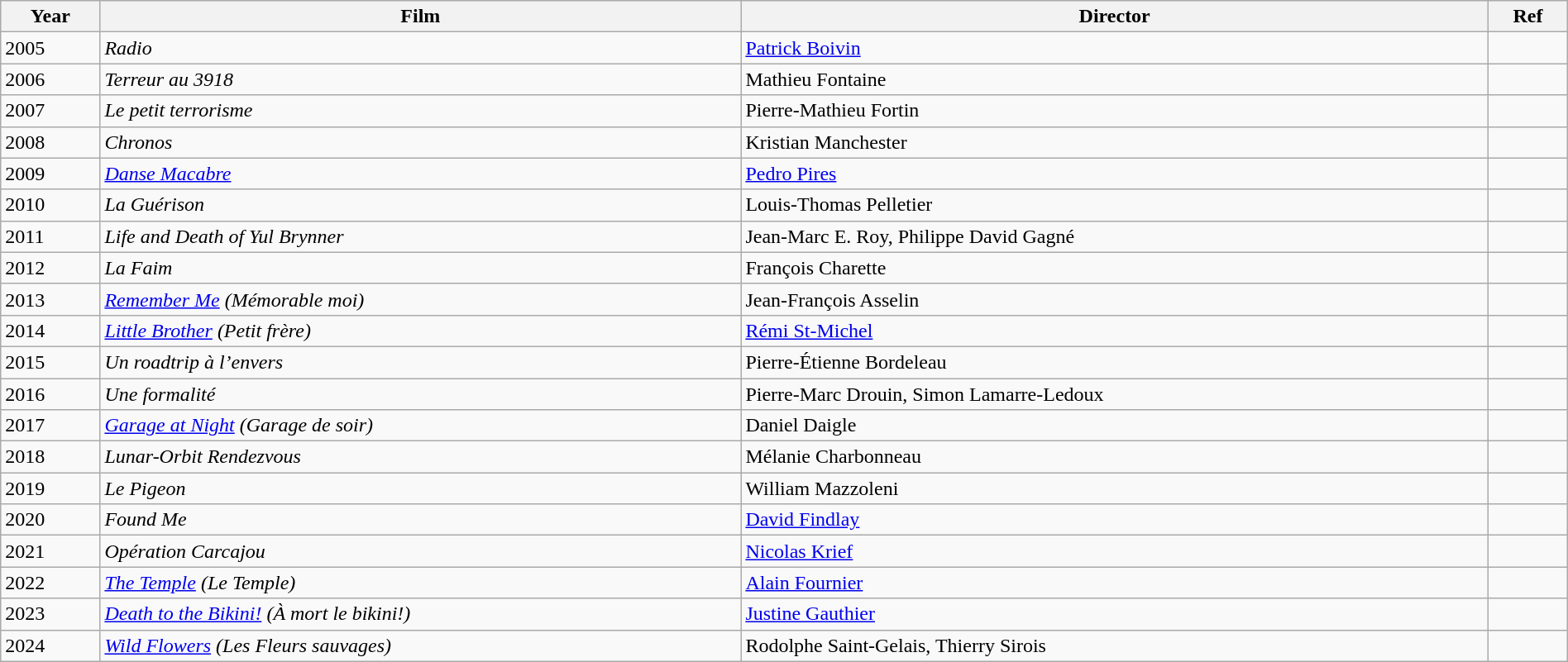<table class="wikitable sortable"  width=100%>
<tr>
<th>Year</th>
<th>Film</th>
<th>Director</th>
<th>Ref</th>
</tr>
<tr>
<td>2005</td>
<td><em>Radio</em></td>
<td><a href='#'>Patrick Boivin</a></td>
<td></td>
</tr>
<tr>
<td>2006</td>
<td><em>Terreur au 3918</em></td>
<td>Mathieu Fontaine</td>
<td></td>
</tr>
<tr>
<td>2007</td>
<td><em>Le petit terrorisme</em></td>
<td>Pierre-Mathieu Fortin</td>
<td></td>
</tr>
<tr>
<td>2008</td>
<td><em>Chronos</em></td>
<td>Kristian Manchester</td>
<td></td>
</tr>
<tr>
<td>2009</td>
<td><em><a href='#'>Danse Macabre</a></em></td>
<td><a href='#'>Pedro Pires</a></td>
<td></td>
</tr>
<tr>
<td>2010</td>
<td><em>La Guérison</em></td>
<td>Louis-Thomas Pelletier</td>
<td></td>
</tr>
<tr>
<td>2011</td>
<td><em>Life and Death of Yul Brynner</em></td>
<td>Jean-Marc E. Roy, Philippe David Gagné</td>
<td></td>
</tr>
<tr>
<td>2012</td>
<td><em>La Faim</em></td>
<td>François Charette</td>
<td></td>
</tr>
<tr>
<td>2013</td>
<td><em><a href='#'>Remember Me</a> (Mémorable moi)</em></td>
<td>Jean-François Asselin</td>
<td></td>
</tr>
<tr>
<td>2014</td>
<td><em><a href='#'>Little Brother</a> (Petit frère)</em></td>
<td><a href='#'>Rémi St-Michel</a></td>
<td></td>
</tr>
<tr>
<td>2015</td>
<td><em>Un roadtrip à l’envers</em></td>
<td>Pierre-Étienne Bordeleau</td>
<td></td>
</tr>
<tr>
<td>2016</td>
<td><em>Une formalité</em></td>
<td>Pierre-Marc Drouin, Simon Lamarre-Ledoux</td>
<td></td>
</tr>
<tr>
<td>2017</td>
<td><em><a href='#'>Garage at Night</a> (Garage de soir)</em></td>
<td>Daniel Daigle</td>
<td></td>
</tr>
<tr>
<td>2018</td>
<td><em>Lunar-Orbit Rendezvous</em></td>
<td>Mélanie Charbonneau</td>
<td></td>
</tr>
<tr>
<td>2019</td>
<td><em>Le Pigeon</em></td>
<td>William Mazzoleni</td>
<td></td>
</tr>
<tr>
<td>2020</td>
<td><em>Found Me</em></td>
<td><a href='#'>David Findlay</a></td>
<td></td>
</tr>
<tr>
<td>2021</td>
<td><em>Opération Carcajou</em></td>
<td><a href='#'>Nicolas Krief</a></td>
<td></td>
</tr>
<tr>
<td>2022</td>
<td><em><a href='#'>The Temple</a> (Le Temple)</em></td>
<td><a href='#'>Alain Fournier</a></td>
<td></td>
</tr>
<tr>
<td>2023</td>
<td><em><a href='#'>Death to the Bikini!</a> (À mort le bikini!)</em></td>
<td><a href='#'>Justine Gauthier</a></td>
<td></td>
</tr>
<tr>
<td>2024</td>
<td><em><a href='#'>Wild Flowers</a> (Les Fleurs sauvages)</em></td>
<td>Rodolphe Saint-Gelais, Thierry Sirois</td>
<td></td>
</tr>
</table>
